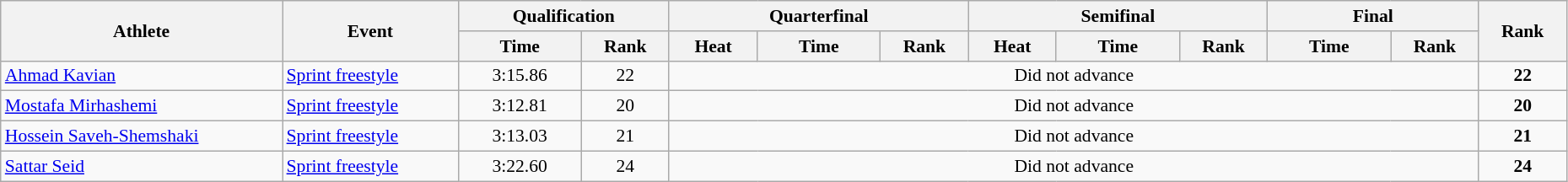<table class="wikitable" width="98%" style="text-align:center; font-size:90%">
<tr>
<th rowspan="2" width="16%">Athlete</th>
<th rowspan="2" width="10%">Event</th>
<th colspan="2" width="12%">Qualification</th>
<th colspan="3" width="17%">Quarterfinal</th>
<th colspan="3" width="17%">Semifinal</th>
<th colspan="2" width="12%">Final</th>
<th rowspan="2" width="5%">Rank</th>
</tr>
<tr>
<th width="7%">Time</th>
<th>Rank</th>
<th width="5%">Heat</th>
<th width="7%">Time</th>
<th>Rank</th>
<th width="5%">Heat</th>
<th width="7%">Time</th>
<th>Rank</th>
<th width="7%">Time</th>
<th>Rank</th>
</tr>
<tr>
<td align="left"><a href='#'>Ahmad Kavian</a></td>
<td align="left"><a href='#'>Sprint freestyle</a></td>
<td>3:15.86</td>
<td>22</td>
<td colspan=8 align=center>Did not advance</td>
<td align=center><strong>22</strong></td>
</tr>
<tr>
<td align="left"><a href='#'>Mostafa Mirhashemi</a></td>
<td align="left"><a href='#'>Sprint freestyle</a></td>
<td>3:12.81</td>
<td>20</td>
<td colspan=8 align=center>Did not advance</td>
<td align=center><strong>20</strong></td>
</tr>
<tr>
<td align="left"><a href='#'>Hossein Saveh-Shemshaki</a></td>
<td align="left"><a href='#'>Sprint freestyle</a></td>
<td>3:13.03</td>
<td>21</td>
<td colspan=8 align=center>Did not advance</td>
<td align=center><strong>21</strong></td>
</tr>
<tr>
<td align="left"><a href='#'>Sattar Seid</a></td>
<td align="left"><a href='#'>Sprint freestyle</a></td>
<td>3:22.60</td>
<td>24</td>
<td colspan=8 align=center>Did not advance</td>
<td align=center><strong>24</strong></td>
</tr>
</table>
